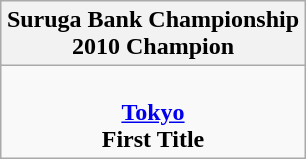<table class="wikitable" style="text-align: center; margin: 0 auto;">
<tr>
<th>Suruga Bank Championship<br>2010 Champion</th>
</tr>
<tr>
<td><br><strong><a href='#'>Tokyo</a></strong><br><strong>First Title</strong></td>
</tr>
</table>
